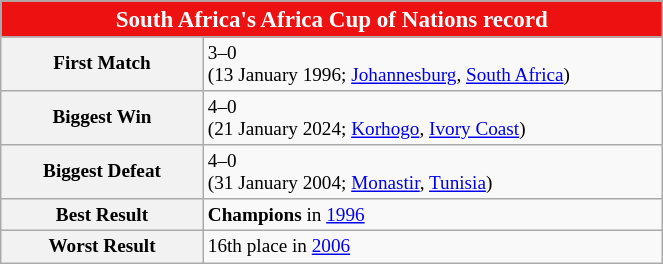<table class="wikitable collapsible collapsed" style="width:35%; font-size:80%;">
<tr>
</tr>
<tr style="color:white;">
<th style="background:#e11; width:20%;" colspan="6"><big>South Africa's Africa Cup of Nations record</big></th>
</tr>
<tr>
<th width=10%>First Match</th>
<td width=23%><div> 3–0 <br> (13 January 1996; <a href='#'>Johannesburg</a>, <a href='#'>South Africa</a>)</div></td>
</tr>
<tr>
<th width=10%>Biggest Win</th>
<td width=23%><div> 4–0 <br> (21 January 2024; <a href='#'>Korhogo</a>, <a href='#'>Ivory Coast</a>)</div></td>
</tr>
<tr>
<th width=10%>Biggest Defeat</th>
<td width=23%><div> 4–0 <br> (31 January 2004; <a href='#'>Monastir</a>, <a href='#'>Tunisia</a>)</div></td>
</tr>
<tr>
<th width=10%>Best Result</th>
<td width=23%><div><strong>Champions</strong> in <a href='#'>1996</a></div></td>
</tr>
<tr>
<th width=10%>Worst Result</th>
<td width=23%><div>16th place in <a href='#'>2006</a></div></td>
</tr>
</table>
